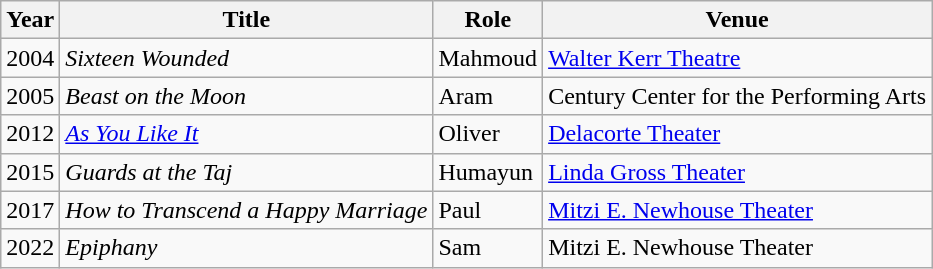<table class="wikitable sortable">
<tr>
<th>Year</th>
<th>Title</th>
<th>Role</th>
<th>Venue</th>
</tr>
<tr>
<td>2004</td>
<td><em>Sixteen Wounded</em></td>
<td>Mahmoud</td>
<td><a href='#'>Walter Kerr Theatre</a></td>
</tr>
<tr>
<td>2005</td>
<td><em>Beast on the Moon</em></td>
<td>Aram</td>
<td>Century Center for the Performing Arts</td>
</tr>
<tr>
<td>2012</td>
<td><em><a href='#'>As You Like It</a></em></td>
<td>Oliver</td>
<td><a href='#'>Delacorte Theater</a></td>
</tr>
<tr>
<td>2015</td>
<td><em>Guards at the Taj</em></td>
<td>Humayun</td>
<td><a href='#'>Linda Gross Theater</a></td>
</tr>
<tr>
<td>2017</td>
<td><em>How to Transcend a Happy Marriage</em></td>
<td>Paul</td>
<td><a href='#'>Mitzi E. Newhouse Theater</a></td>
</tr>
<tr>
<td>2022</td>
<td><em>Epiphany</em></td>
<td>Sam</td>
<td>Mitzi E. Newhouse Theater</td>
</tr>
</table>
